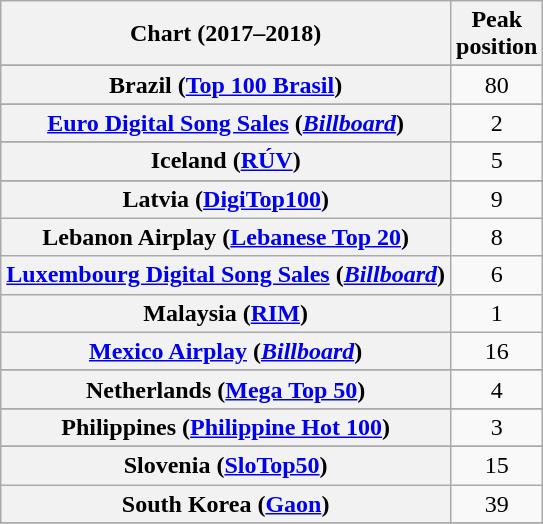<table class="wikitable sortable plainrowheaders" style="text-align:center">
<tr>
<th scope="col">Chart (2017–2018)</th>
<th scope="col">Peak<br>position</th>
</tr>
<tr>
</tr>
<tr>
</tr>
<tr>
</tr>
<tr>
</tr>
<tr>
<th scope="row">Brazil (<a href='#'>Top 100 Brasil</a>)</th>
<td>80</td>
</tr>
<tr>
</tr>
<tr>
</tr>
<tr>
</tr>
<tr>
</tr>
<tr>
</tr>
<tr>
</tr>
<tr>
</tr>
<tr>
<th scope="row"><a href='#'>Euro Digital Song Sales</a> (<em><a href='#'>Billboard</a></em>)</th>
<td>2</td>
</tr>
<tr>
</tr>
<tr>
</tr>
<tr>
</tr>
<tr>
</tr>
<tr>
</tr>
<tr>
</tr>
<tr>
<th scope="row">Iceland (<a href='#'>RÚV</a>)</th>
<td>5</td>
</tr>
<tr>
</tr>
<tr>
</tr>
<tr>
</tr>
<tr>
<th scope="row">Latvia (<a href='#'>DigiTop100</a>)</th>
<td>9</td>
</tr>
<tr>
<th scope="row">Lebanon Airplay (<a href='#'>Lebanese Top 20</a>)</th>
<td>8</td>
</tr>
<tr>
<th scope="row"><a href='#'>Luxembourg Digital Song Sales</a> (<em><a href='#'>Billboard</a></em>)</th>
<td>6</td>
</tr>
<tr>
<th scope="row">Malaysia (<a href='#'>RIM</a>)</th>
<td>1</td>
</tr>
<tr>
<th scope="row"><a href='#'>Mexico Airplay</a> (<em><a href='#'>Billboard</a></em>)</th>
<td>16</td>
</tr>
<tr>
</tr>
<tr>
<th scope="row">Netherlands (<a href='#'>Mega Top 50</a>)</th>
<td>4</td>
</tr>
<tr>
</tr>
<tr>
</tr>
<tr>
</tr>
<tr>
<th scope="row">Philippines (<a href='#'>Philippine Hot 100</a>)</th>
<td>3</td>
</tr>
<tr>
</tr>
<tr>
</tr>
<tr>
</tr>
<tr>
</tr>
<tr>
</tr>
<tr>
<th scope="row">Slovenia (<a href='#'>SloTop50</a>)</th>
<td>15</td>
</tr>
<tr>
<th scope="row">South Korea (<a href='#'>Gaon</a>)</th>
<td>39</td>
</tr>
<tr>
</tr>
<tr>
</tr>
<tr>
</tr>
<tr>
</tr>
<tr>
</tr>
<tr>
</tr>
<tr>
</tr>
<tr>
</tr>
<tr>
</tr>
<tr>
</tr>
<tr>
</tr>
<tr>
</tr>
<tr>
</tr>
</table>
